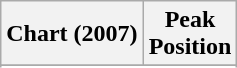<table class="wikitable">
<tr>
<th align="left">Chart (2007)</th>
<th align="left">Peak<br>Position</th>
</tr>
<tr>
</tr>
<tr>
</tr>
<tr>
</tr>
<tr>
</tr>
<tr>
</tr>
</table>
